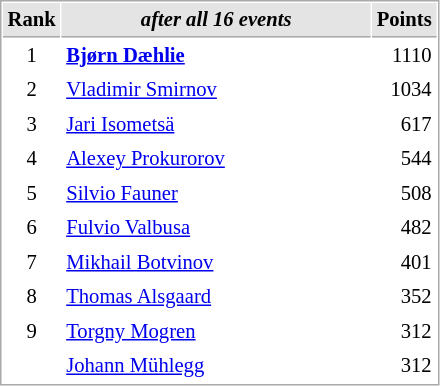<table cellspacing="1" cellpadding="3" style="border:1px solid #AAAAAA;font-size:86%">
<tr style="background-color: #E4E4E4;">
<th style="border-bottom:1px solid #AAAAAA" width=10>Rank</th>
<th style="border-bottom:1px solid #AAAAAA" width=200><em>after all 16 events</em></th>
<th style="border-bottom:1px solid #AAAAAA" width=20 align=right>Points</th>
</tr>
<tr>
<td align=center>1</td>
<td> <strong><a href='#'>Bjørn Dæhlie</a></strong></td>
<td align=right>1110</td>
</tr>
<tr>
<td align=center>2</td>
<td> <a href='#'>Vladimir Smirnov</a></td>
<td align=right>1034</td>
</tr>
<tr>
<td align=center>3</td>
<td> <a href='#'>Jari Isometsä</a></td>
<td align=right>617</td>
</tr>
<tr>
<td align=center>4</td>
<td> <a href='#'>Alexey Prokurorov</a></td>
<td align=right>544</td>
</tr>
<tr>
<td align=center>5</td>
<td> <a href='#'>Silvio Fauner</a></td>
<td align=right>508</td>
</tr>
<tr>
<td align=center>6</td>
<td> <a href='#'>Fulvio Valbusa</a></td>
<td align=right>482</td>
</tr>
<tr>
<td align=center>7</td>
<td> <a href='#'>Mikhail Botvinov</a></td>
<td align=right>401</td>
</tr>
<tr>
<td align=center>8</td>
<td> <a href='#'>Thomas Alsgaard</a></td>
<td align=right>352</td>
</tr>
<tr>
<td align=center>9</td>
<td> <a href='#'>Torgny Mogren</a></td>
<td align=right>312</td>
</tr>
<tr>
<td align=center></td>
<td> <a href='#'>Johann Mühlegg</a></td>
<td align=right>312</td>
</tr>
</table>
